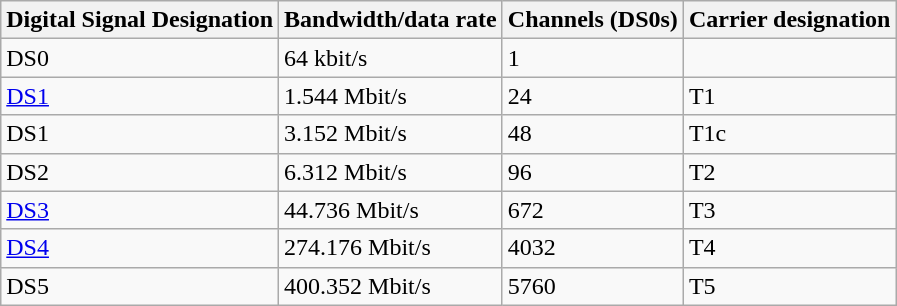<table class="wikitable">
<tr>
<th>Digital Signal Designation</th>
<th>Bandwidth/data rate</th>
<th>Channels (DS0s)</th>
<th>Carrier designation</th>
</tr>
<tr>
<td>DS0</td>
<td>64 kbit/s</td>
<td>1</td>
<td></td>
</tr>
<tr>
<td><a href='#'>DS1</a></td>
<td>1.544 Mbit/s</td>
<td>24</td>
<td>T1</td>
</tr>
<tr>
<td>DS1</td>
<td>3.152 Mbit/s</td>
<td>48</td>
<td>T1c</td>
</tr>
<tr>
<td>DS2</td>
<td>6.312 Mbit/s</td>
<td>96</td>
<td>T2</td>
</tr>
<tr>
<td><a href='#'>DS3</a></td>
<td>44.736 Mbit/s</td>
<td>672</td>
<td>T3</td>
</tr>
<tr>
<td><a href='#'>DS4</a></td>
<td>274.176 Mbit/s</td>
<td>4032</td>
<td>T4</td>
</tr>
<tr>
<td>DS5</td>
<td>400.352 Mbit/s</td>
<td>5760</td>
<td>T5</td>
</tr>
</table>
